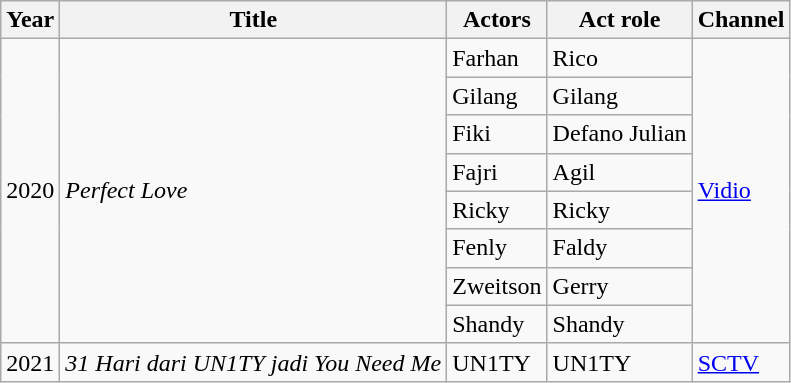<table class="wikitable">
<tr>
<th>Year</th>
<th>Title</th>
<th>Actors</th>
<th>Act role</th>
<th>Channel</th>
</tr>
<tr>
<td rowspan="8">2020</td>
<td rowspan="8"><em>Perfect Love</em></td>
<td>Farhan</td>
<td>Rico</td>
<td rowspan="8"><a href='#'>Vidio</a></td>
</tr>
<tr>
<td>Gilang</td>
<td>Gilang</td>
</tr>
<tr>
<td>Fiki</td>
<td>Defano Julian</td>
</tr>
<tr>
<td>Fajri</td>
<td>Agil</td>
</tr>
<tr>
<td>Ricky</td>
<td>Ricky</td>
</tr>
<tr>
<td>Fenly</td>
<td>Faldy</td>
</tr>
<tr>
<td>Zweitson</td>
<td>Gerry</td>
</tr>
<tr>
<td>Shandy</td>
<td>Shandy</td>
</tr>
<tr>
<td>2021</td>
<td><em>31 Hari dari UN1TY jadi You Need Me</em></td>
<td>UN1TY</td>
<td>UN1TY</td>
<td><a href='#'>SCTV</a></td>
</tr>
</table>
